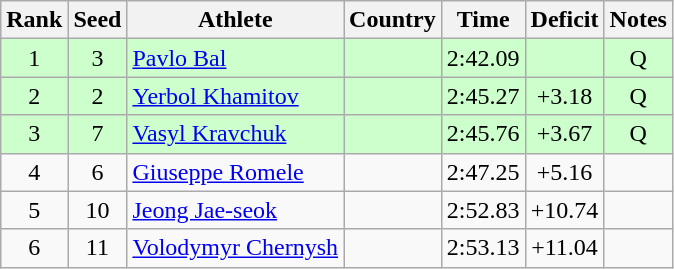<table class="wikitable sortable" style="text-align:center">
<tr>
<th>Rank</th>
<th>Seed</th>
<th>Athlete</th>
<th>Country</th>
<th>Time</th>
<th>Deficit</th>
<th>Notes</th>
</tr>
<tr bgcolor=ccffcc>
<td>1</td>
<td>3</td>
<td align=left><a href='#'>Pavlo Bal</a></td>
<td align=left></td>
<td>2:42.09</td>
<td></td>
<td>Q</td>
</tr>
<tr bgcolor=ccffcc>
<td>2</td>
<td>2</td>
<td align=left><a href='#'>Yerbol Khamitov</a></td>
<td align=left></td>
<td>2:45.27</td>
<td>+3.18</td>
<td>Q</td>
</tr>
<tr bgcolor=ccffcc>
<td>3</td>
<td>7</td>
<td align=left><a href='#'>Vasyl Kravchuk</a></td>
<td align=left></td>
<td>2:45.76</td>
<td>+3.67</td>
<td>Q</td>
</tr>
<tr>
<td>4</td>
<td>6</td>
<td align=left><a href='#'>Giuseppe Romele</a></td>
<td align=left></td>
<td>2:47.25</td>
<td>+5.16</td>
<td></td>
</tr>
<tr>
<td>5</td>
<td>10</td>
<td align=left><a href='#'>Jeong Jae-seok</a></td>
<td align=left></td>
<td>2:52.83</td>
<td>+10.74</td>
<td></td>
</tr>
<tr>
<td>6</td>
<td>11</td>
<td align=left><a href='#'>Volodymyr Chernysh</a></td>
<td align=left></td>
<td>2:53.13</td>
<td>+11.04</td>
<td></td>
</tr>
</table>
